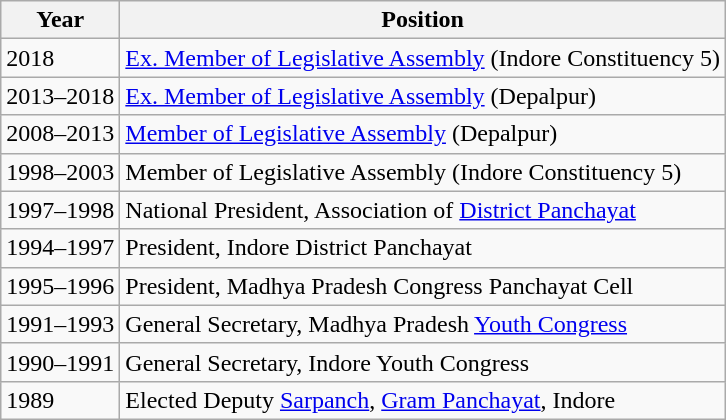<table class="wikitable">
<tr>
<th>Year</th>
<th>Position</th>
</tr>
<tr>
<td>2018</td>
<td><a href='#'>Ex. Member of Legislative Assembly</a> (Indore Constituency 5)</td>
</tr>
<tr>
<td>2013–2018</td>
<td><a href='#'>Ex. Member of Legislative Assembly</a> (Depalpur)</td>
</tr>
<tr>
<td>2008–2013</td>
<td><a href='#'>Member of Legislative Assembly</a> (Depalpur)</td>
</tr>
<tr>
<td>1998–2003</td>
<td>Member of Legislative Assembly (Indore Constituency 5)</td>
</tr>
<tr>
<td>1997–1998</td>
<td>National President, Association of <a href='#'>District Panchayat</a></td>
</tr>
<tr>
<td>1994–1997</td>
<td>President, Indore District Panchayat</td>
</tr>
<tr>
<td>1995–1996</td>
<td>President, Madhya Pradesh Congress Panchayat Cell</td>
</tr>
<tr>
<td>1991–1993</td>
<td>General Secretary, Madhya Pradesh <a href='#'>Youth Congress</a></td>
</tr>
<tr>
<td>1990–1991</td>
<td>General Secretary, Indore Youth Congress</td>
</tr>
<tr>
<td>1989</td>
<td>Elected Deputy <a href='#'>Sarpanch</a>, <a href='#'>Gram Panchayat</a>, Indore</td>
</tr>
</table>
